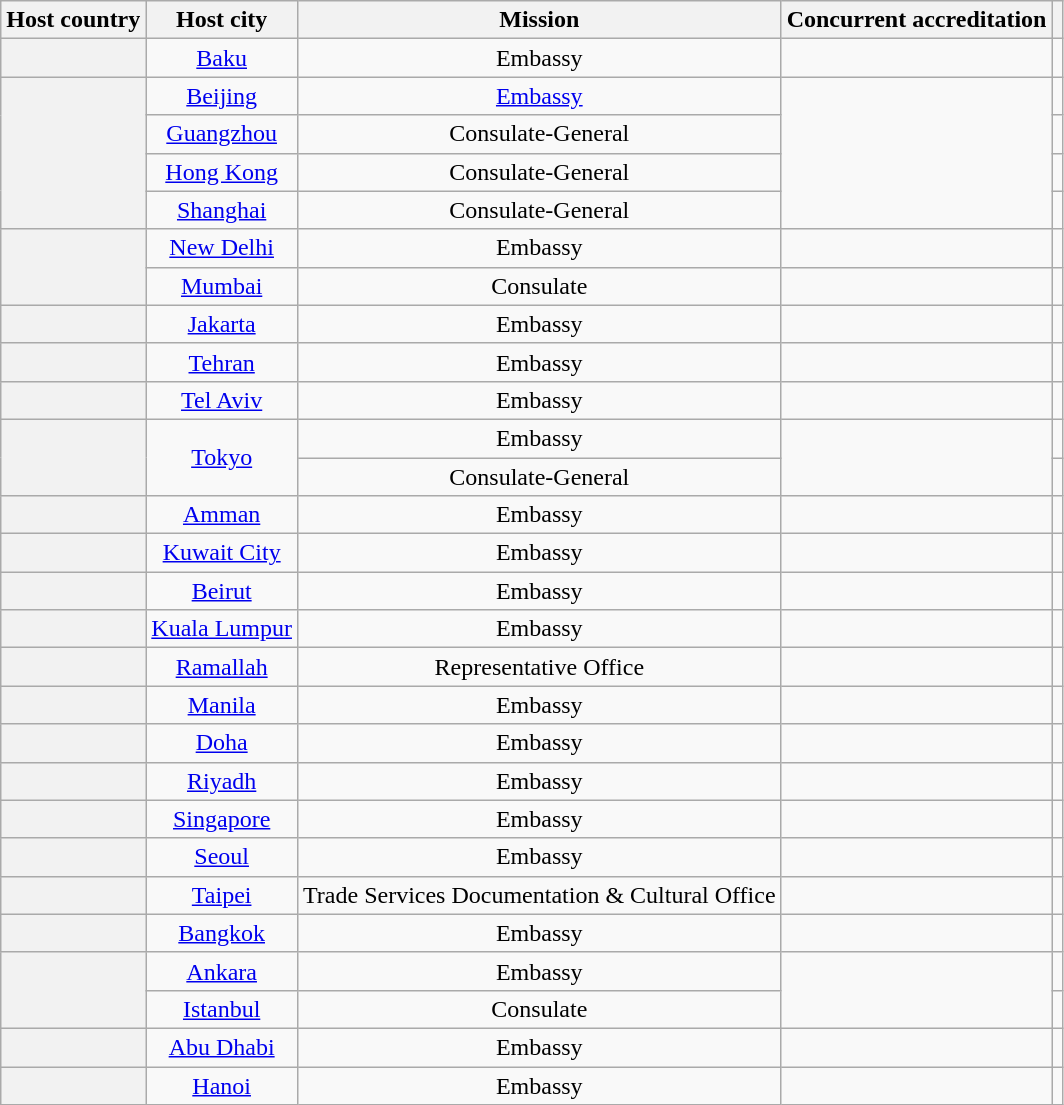<table class="wikitable plainrowheaders" style="text-align:center;">
<tr>
<th scope="col">Host country</th>
<th scope="col">Host city</th>
<th scope="col">Mission</th>
<th scope="col">Concurrent accreditation</th>
<th scope="col"></th>
</tr>
<tr>
<th scope="row"></th>
<td><a href='#'>Baku</a></td>
<td>Embassy</td>
<td></td>
<td></td>
</tr>
<tr>
<th scope="row" rowspan="4"></th>
<td><a href='#'>Beijing</a></td>
<td><a href='#'>Embassy</a></td>
<td rowspan="4"></td>
<td></td>
</tr>
<tr>
<td><a href='#'>Guangzhou</a></td>
<td>Consulate-General</td>
<td></td>
</tr>
<tr>
<td><a href='#'>Hong Kong</a></td>
<td>Consulate-General</td>
<td></td>
</tr>
<tr>
<td><a href='#'>Shanghai</a></td>
<td>Consulate-General</td>
<td></td>
</tr>
<tr>
<th scope="row" rowspan="2"></th>
<td><a href='#'>New Delhi</a></td>
<td>Embassy</td>
<td></td>
<td></td>
</tr>
<tr>
<td><a href='#'>Mumbai</a></td>
<td>Consulate</td>
<td></td>
<td></td>
</tr>
<tr>
<th scope="row"></th>
<td><a href='#'>Jakarta</a></td>
<td>Embassy</td>
<td></td>
<td></td>
</tr>
<tr>
<th scope="row"></th>
<td><a href='#'>Tehran</a></td>
<td>Embassy</td>
<td></td>
<td></td>
</tr>
<tr>
<th scope="row"></th>
<td><a href='#'>Tel Aviv</a></td>
<td>Embassy</td>
<td></td>
<td></td>
</tr>
<tr>
<th scope="row" rowspan="2"></th>
<td rowspan="2"><a href='#'>Tokyo</a></td>
<td>Embassy</td>
<td rowspan="2"></td>
<td></td>
</tr>
<tr>
<td>Consulate-General</td>
<td></td>
</tr>
<tr>
<th scope="row"></th>
<td><a href='#'>Amman</a></td>
<td>Embassy</td>
<td></td>
<td></td>
</tr>
<tr>
<th scope="row"></th>
<td><a href='#'>Kuwait City</a></td>
<td>Embassy</td>
<td></td>
<td></td>
</tr>
<tr>
<th scope="row"></th>
<td><a href='#'>Beirut</a></td>
<td>Embassy</td>
<td></td>
<td></td>
</tr>
<tr>
<th scope="row"></th>
<td><a href='#'>Kuala Lumpur</a></td>
<td>Embassy</td>
<td></td>
<td></td>
</tr>
<tr>
<th scope="row"></th>
<td><a href='#'>Ramallah</a></td>
<td>Representative Office</td>
<td></td>
<td></td>
</tr>
<tr>
<th scope="row"></th>
<td><a href='#'>Manila</a></td>
<td>Embassy</td>
<td></td>
<td></td>
</tr>
<tr>
<th scope="row"></th>
<td><a href='#'>Doha</a></td>
<td>Embassy</td>
<td></td>
<td></td>
</tr>
<tr>
<th scope="row"></th>
<td><a href='#'>Riyadh</a></td>
<td>Embassy</td>
<td></td>
<td></td>
</tr>
<tr>
<th scope="row"></th>
<td><a href='#'>Singapore</a></td>
<td>Embassy</td>
<td></td>
<td></td>
</tr>
<tr>
<th scope="row"></th>
<td><a href='#'>Seoul</a></td>
<td>Embassy</td>
<td></td>
<td></td>
</tr>
<tr>
<th scope="row"></th>
<td><a href='#'>Taipei</a></td>
<td>Trade Services Documentation & Cultural Office</td>
<td></td>
<td></td>
</tr>
<tr>
<th scope="row"></th>
<td><a href='#'>Bangkok</a></td>
<td>Embassy</td>
<td></td>
<td></td>
</tr>
<tr>
<th scope="row" rowspan="2"></th>
<td><a href='#'>Ankara</a></td>
<td>Embassy</td>
<td rowspan="2"></td>
<td></td>
</tr>
<tr>
<td><a href='#'>Istanbul</a></td>
<td>Consulate</td>
<td></td>
</tr>
<tr>
<th scope="row"></th>
<td><a href='#'>Abu Dhabi</a></td>
<td>Embassy</td>
<td></td>
<td></td>
</tr>
<tr>
<th scope="row"></th>
<td><a href='#'>Hanoi</a></td>
<td>Embassy</td>
<td></td>
<td></td>
</tr>
</table>
